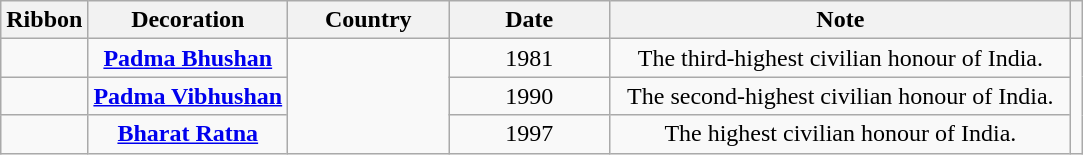<table class="wikitable sortable" style="text-align:center;">
<tr>
<th>Ribbon</th>
<th>Decoration</th>
<th width="100px">Country</th>
<th width="100px">Date</th>
<th width="300px">Note</th>
<th></th>
</tr>
<tr>
<td></td>
<td><strong><a href='#'>Padma Bhushan</a></strong></td>
<td rowspan="3"></td>
<td>1981</td>
<td>The third-highest civilian honour of India.</td>
<td rowspan="3"></td>
</tr>
<tr>
<td></td>
<td><strong><a href='#'>Padma Vibhushan</a></strong></td>
<td>1990</td>
<td>The second-highest civilian honour of India.</td>
</tr>
<tr>
<td></td>
<td><strong><a href='#'>Bharat Ratna</a></strong></td>
<td>1997</td>
<td>The highest civilian honour of India.</td>
</tr>
</table>
